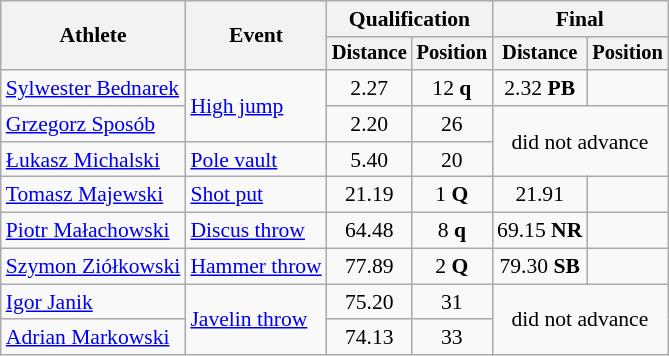<table class=wikitable style="font-size:90%">
<tr>
<th rowspan="2">Athlete</th>
<th rowspan="2">Event</th>
<th colspan="2">Qualification</th>
<th colspan="2">Final</th>
</tr>
<tr style="font-size:95%">
<th>Distance</th>
<th>Position</th>
<th>Distance</th>
<th>Position</th>
</tr>
<tr style=text-align:center>
<td style=text-align:left><a href='#'>Sylwester Bednarek</a></td>
<td style=text-align:left rowspan=2><a href='#'>High jump</a></td>
<td>2.27</td>
<td>12 <strong>q</strong></td>
<td>2.32 <strong>PB</strong></td>
<td></td>
</tr>
<tr style=text-align:center>
<td style=text-align:left><a href='#'>Grzegorz Sposób</a></td>
<td>2.20</td>
<td>26</td>
<td colspan=2 rowspan=2>did not advance</td>
</tr>
<tr style=text-align:center>
<td style=text-align:left><a href='#'>Łukasz Michalski</a></td>
<td style=text-align:left><a href='#'>Pole vault</a></td>
<td>5.40</td>
<td>20</td>
</tr>
<tr style=text-align:center>
<td style=text-align:left><a href='#'>Tomasz Majewski</a></td>
<td style=text-align:left><a href='#'>Shot put</a></td>
<td>21.19</td>
<td>1 <strong>Q</strong></td>
<td>21.91</td>
<td></td>
</tr>
<tr style=text-align:center>
<td style=text-align:left><a href='#'>Piotr Małachowski</a></td>
<td style=text-align:left><a href='#'>Discus throw</a></td>
<td>64.48</td>
<td>8 <strong>q</strong></td>
<td>69.15 <strong>NR</strong></td>
<td></td>
</tr>
<tr style=text-align:center>
<td style=text-align:left><a href='#'>Szymon Ziółkowski</a></td>
<td style=text-align:left><a href='#'>Hammer throw</a></td>
<td>77.89</td>
<td>2 <strong>Q</strong></td>
<td>79.30 <strong>SB</strong></td>
<td></td>
</tr>
<tr style=text-align:center>
<td style=text-align:left><a href='#'>Igor Janik</a></td>
<td style=text-align:left rowspan=2><a href='#'>Javelin throw</a></td>
<td>75.20</td>
<td>31</td>
<td colspan=2 rowspan=2>did not advance</td>
</tr>
<tr style=text-align:center>
<td style=text-align:left><a href='#'>Adrian Markowski</a></td>
<td>74.13</td>
<td>33</td>
</tr>
</table>
